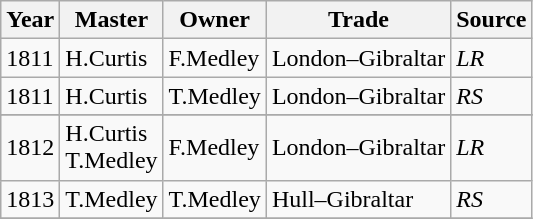<table class=" wikitable">
<tr>
<th>Year</th>
<th>Master</th>
<th>Owner</th>
<th>Trade</th>
<th>Source</th>
</tr>
<tr>
<td>1811</td>
<td>H.Curtis</td>
<td>F.Medley</td>
<td>London–Gibraltar</td>
<td><em>LR</em></td>
</tr>
<tr>
<td>1811</td>
<td>H.Curtis</td>
<td>T.Medley</td>
<td>London–Gibraltar</td>
<td><em>RS</em></td>
</tr>
<tr>
</tr>
<tr>
<td>1812</td>
<td>H.Curtis<br>T.Medley</td>
<td>F.Medley</td>
<td>London–Gibraltar</td>
<td><em>LR</em></td>
</tr>
<tr>
<td>1813</td>
<td>T.Medley</td>
<td>T.Medley</td>
<td>Hull–Gibraltar</td>
<td><em>RS</em></td>
</tr>
<tr>
</tr>
</table>
